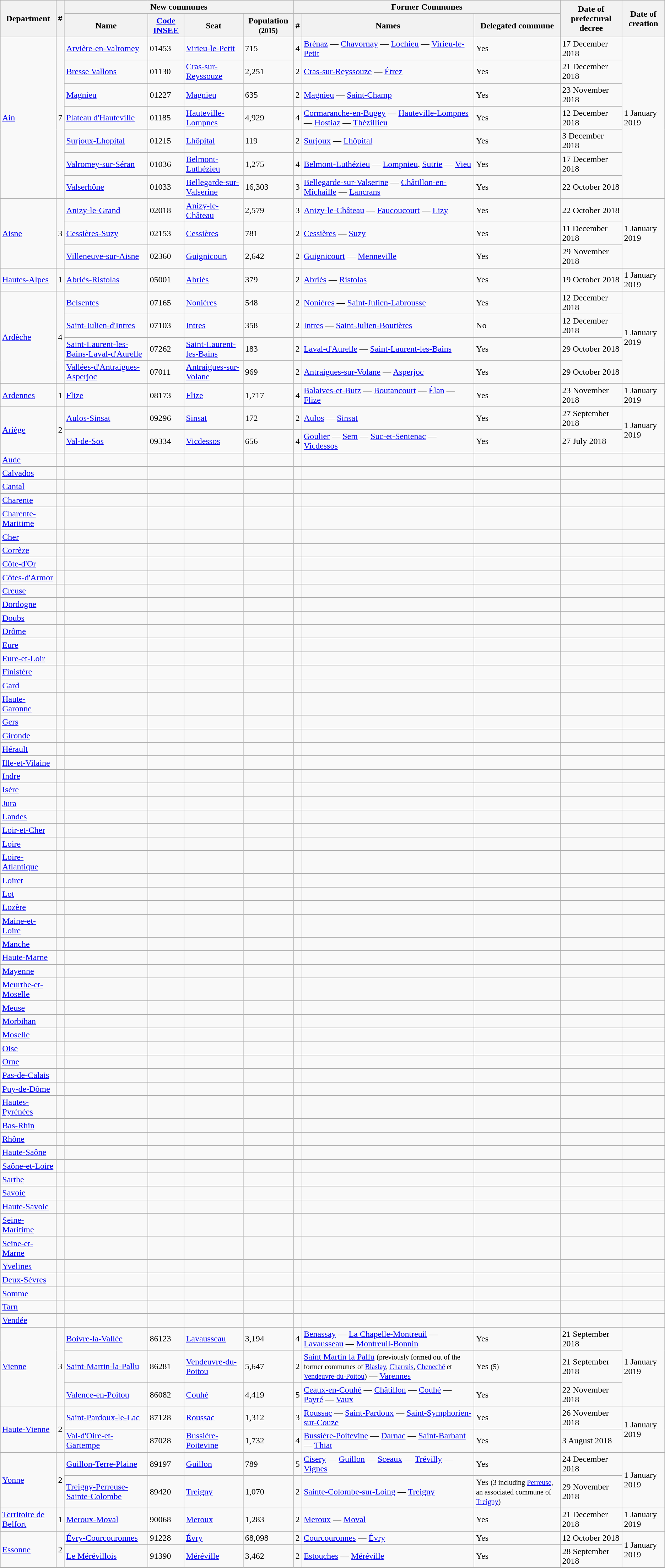<table class="wikitable">
<tr>
<th rowspan="2">Department</th>
<th rowspan="2"><abbr>#</abbr></th>
<th colspan="4">New communes</th>
<th colspan="3">Former Communes</th>
<th rowspan="2">Date of prefectural decree</th>
<th rowspan="2">Date of creation</th>
</tr>
<tr>
<th>Name</th>
<th><a href='#'>Code INSEE</a></th>
<th>Seat</th>
<th>Population <small>(2015)</small></th>
<th>#</th>
<th>Names</th>
<th>Delegated commune</th>
</tr>
<tr>
<td rowspan="7"><a href='#'>Ain</a></td>
<td rowspan="7">7</td>
<td><a href='#'>Arvière-en-Valromey</a></td>
<td>01453</td>
<td><a href='#'>Virieu-le-Petit</a></td>
<td>715</td>
<td>4</td>
<td><a href='#'>Brénaz</a> — <a href='#'>Chavornay</a> — <a href='#'>Lochieu</a> — <a href='#'>Virieu-le-Petit</a></td>
<td>Yes</td>
<td>17 December 2018</td>
<td rowspan="7">1 January 2019</td>
</tr>
<tr>
<td><a href='#'>Bresse Vallons</a></td>
<td>01130</td>
<td><a href='#'>Cras-sur-Reyssouze</a></td>
<td>2,251</td>
<td>2</td>
<td><a href='#'>Cras-sur-Reyssouze</a> — <a href='#'>Étrez</a></td>
<td>Yes</td>
<td>21 December 2018</td>
</tr>
<tr>
<td><a href='#'>Magnieu</a></td>
<td>01227</td>
<td><a href='#'>Magnieu</a></td>
<td>635</td>
<td>2</td>
<td><a href='#'>Magnieu</a> — <a href='#'>Saint-Champ</a></td>
<td>Yes</td>
<td>23 November 2018</td>
</tr>
<tr>
<td><a href='#'>Plateau d'Hauteville</a></td>
<td>01185</td>
<td><a href='#'>Hauteville-Lompnes</a></td>
<td>4,929</td>
<td>4</td>
<td><a href='#'>Cormaranche-en-Bugey</a> — <a href='#'>Hauteville-Lompnes</a> — <a href='#'>Hostiaz</a> — <a href='#'>Thézillieu</a></td>
<td>Yes</td>
<td>12 December 2018</td>
</tr>
<tr>
<td><a href='#'>Surjoux-Lhopital</a></td>
<td>01215</td>
<td><a href='#'>Lhôpital</a></td>
<td>119</td>
<td>2</td>
<td><a href='#'>Surjoux</a> — <a href='#'>Lhôpital</a></td>
<td>Yes</td>
<td>3 December 2018</td>
</tr>
<tr>
<td><a href='#'>Valromey-sur-Séran</a></td>
<td>01036</td>
<td><a href='#'>Belmont-Luthézieu</a></td>
<td>1,275</td>
<td>4</td>
<td><a href='#'>Belmont-Luthézieu</a> — <a href='#'>Lompnieu</a>, <a href='#'>Sutrie</a> — <a href='#'>Vieu</a></td>
<td>Yes</td>
<td>17 December 2018</td>
</tr>
<tr>
<td><a href='#'>Valserhône</a></td>
<td>01033</td>
<td><a href='#'>Bellegarde-sur-Valserine</a></td>
<td>16,303</td>
<td>3</td>
<td><a href='#'>Bellegarde-sur-Valserine</a> — <a href='#'>Châtillon-en-Michaille</a> — <a href='#'>Lancrans</a></td>
<td>Yes</td>
<td>22 October 2018</td>
</tr>
<tr>
<td rowspan="3"><a href='#'>Aisne</a></td>
<td rowspan="3">3</td>
<td><a href='#'>Anizy-le-Grand</a></td>
<td>02018</td>
<td><a href='#'>Anizy-le-Château</a></td>
<td>2,579</td>
<td>3</td>
<td><a href='#'>Anizy-le-Château</a> — <a href='#'>Faucoucourt</a> — <a href='#'>Lizy</a></td>
<td>Yes</td>
<td>22 October 2018</td>
<td rowspan="3">1 January 2019</td>
</tr>
<tr>
<td><a href='#'>Cessières-Suzy</a></td>
<td>02153</td>
<td><a href='#'>Cessières</a></td>
<td>781</td>
<td>2</td>
<td><a href='#'>Cessières</a> — <a href='#'>Suzy</a></td>
<td>Yes</td>
<td>11 December 2018</td>
</tr>
<tr>
<td><a href='#'>Villeneuve-sur-Aisne</a></td>
<td>02360</td>
<td><a href='#'>Guignicourt</a></td>
<td>2,642</td>
<td>2</td>
<td><a href='#'>Guignicourt</a> — <a href='#'>Menneville</a></td>
<td>Yes</td>
<td>29 November 2018</td>
</tr>
<tr>
<td><a href='#'>Hautes-Alpes</a></td>
<td>1</td>
<td><a href='#'>Abriès-Ristolas</a></td>
<td>05001</td>
<td><a href='#'>Abriès</a></td>
<td>379</td>
<td>2</td>
<td><a href='#'>Abriès</a> — <a href='#'>Ristolas</a></td>
<td>Yes</td>
<td>19 October 2018</td>
<td>1 January 2019</td>
</tr>
<tr>
<td rowspan="4"><a href='#'>Ardèche</a></td>
<td rowspan="4">4</td>
<td><a href='#'>Belsentes</a></td>
<td>07165</td>
<td><a href='#'>Nonières</a></td>
<td>548</td>
<td>2</td>
<td><a href='#'>Nonières</a> — <a href='#'>Saint-Julien-Labrousse</a></td>
<td>Yes</td>
<td>12 December 2018</td>
<td rowspan="4">1 January 2019</td>
</tr>
<tr>
<td><a href='#'>Saint-Julien-d'Intres</a></td>
<td>07103</td>
<td><a href='#'>Intres</a></td>
<td>358</td>
<td>2</td>
<td><a href='#'>Intres</a> — <a href='#'>Saint-Julien-Boutières</a></td>
<td>No</td>
<td>12 December 2018</td>
</tr>
<tr>
<td><a href='#'>Saint-Laurent-les-Bains-Laval-d'Aurelle</a></td>
<td>07262</td>
<td><a href='#'>Saint-Laurent-les-Bains</a></td>
<td>183</td>
<td>2</td>
<td><a href='#'>Laval-d'Aurelle</a> — <a href='#'>Saint-Laurent-les-Bains</a></td>
<td>Yes</td>
<td>29 October 2018</td>
</tr>
<tr>
<td><a href='#'>Vallées-d'Antraigues-Asperjoc</a></td>
<td>07011</td>
<td><a href='#'>Antraigues-sur-Volane</a></td>
<td>969</td>
<td>2</td>
<td><a href='#'>Antraigues-sur-Volane</a> — <a href='#'>Asperjoc</a></td>
<td>Yes</td>
<td>29 October 2018</td>
</tr>
<tr>
<td><a href='#'>Ardennes</a></td>
<td>1</td>
<td><a href='#'>Flize</a></td>
<td>08173</td>
<td><a href='#'>Flize</a></td>
<td>1,717</td>
<td>4</td>
<td><a href='#'>Balaives-et-Butz</a> — <a href='#'>Boutancourt</a> — <a href='#'>Élan</a> — <a href='#'>Flize</a></td>
<td>Yes</td>
<td>23 November 2018</td>
<td>1 January 2019</td>
</tr>
<tr>
<td rowspan="2"><a href='#'>Ariège</a></td>
<td rowspan="2">2</td>
<td><a href='#'>Aulos-Sinsat</a></td>
<td>09296</td>
<td><a href='#'>Sinsat</a></td>
<td>172</td>
<td>2</td>
<td><a href='#'>Aulos</a> — <a href='#'>Sinsat</a></td>
<td>Yes</td>
<td>27 September 2018</td>
<td rowspan="2">1 January 2019</td>
</tr>
<tr>
<td><a href='#'>Val-de-Sos</a></td>
<td>09334</td>
<td><a href='#'>Vicdessos</a></td>
<td>656</td>
<td>4</td>
<td><a href='#'>Goulier</a> — <a href='#'>Sem</a> — <a href='#'>Suc-et-Sentenac</a> — <a href='#'>Vicdessos</a></td>
<td>Yes</td>
<td>27 July 2018</td>
</tr>
<tr>
<td><a href='#'>Aude</a></td>
<td></td>
<td></td>
<td></td>
<td></td>
<td></td>
<td></td>
<td></td>
<td></td>
<td></td>
<td></td>
</tr>
<tr>
<td><a href='#'>Calvados</a></td>
<td></td>
<td></td>
<td></td>
<td></td>
<td></td>
<td></td>
<td></td>
<td></td>
<td></td>
<td></td>
</tr>
<tr>
<td><a href='#'>Cantal</a></td>
<td></td>
<td></td>
<td></td>
<td></td>
<td></td>
<td></td>
<td></td>
<td></td>
<td></td>
<td></td>
</tr>
<tr>
<td><a href='#'>Charente</a></td>
<td></td>
<td></td>
<td></td>
<td></td>
<td></td>
<td></td>
<td></td>
<td></td>
<td></td>
<td></td>
</tr>
<tr>
<td><a href='#'>Charente-Maritime</a></td>
<td></td>
<td></td>
<td></td>
<td></td>
<td></td>
<td></td>
<td></td>
<td></td>
<td></td>
<td></td>
</tr>
<tr>
<td><a href='#'>Cher</a></td>
<td></td>
<td></td>
<td></td>
<td></td>
<td></td>
<td></td>
<td></td>
<td></td>
<td></td>
<td></td>
</tr>
<tr>
<td><a href='#'>Corrèze</a></td>
<td></td>
<td></td>
<td></td>
<td></td>
<td></td>
<td></td>
<td></td>
<td></td>
<td></td>
<td></td>
</tr>
<tr>
<td><a href='#'>Côte-d'Or</a></td>
<td></td>
<td></td>
<td></td>
<td></td>
<td></td>
<td></td>
<td></td>
<td></td>
<td></td>
<td></td>
</tr>
<tr>
<td><a href='#'>Côtes-d'Armor</a></td>
<td></td>
<td></td>
<td></td>
<td></td>
<td></td>
<td></td>
<td></td>
<td></td>
<td></td>
<td></td>
</tr>
<tr>
<td><a href='#'>Creuse</a></td>
<td></td>
<td></td>
<td></td>
<td></td>
<td></td>
<td></td>
<td></td>
<td></td>
<td></td>
<td></td>
</tr>
<tr>
<td><a href='#'>Dordogne</a></td>
<td></td>
<td></td>
<td></td>
<td></td>
<td></td>
<td></td>
<td></td>
<td></td>
<td></td>
<td></td>
</tr>
<tr>
<td><a href='#'>Doubs</a></td>
<td></td>
<td></td>
<td></td>
<td></td>
<td></td>
<td></td>
<td></td>
<td></td>
<td></td>
<td></td>
</tr>
<tr>
<td><a href='#'>Drôme</a></td>
<td></td>
<td></td>
<td></td>
<td></td>
<td></td>
<td></td>
<td></td>
<td></td>
<td></td>
<td></td>
</tr>
<tr>
<td><a href='#'>Eure</a></td>
<td></td>
<td></td>
<td></td>
<td></td>
<td></td>
<td></td>
<td></td>
<td></td>
<td></td>
<td></td>
</tr>
<tr>
<td><a href='#'>Eure-et-Loir</a></td>
<td></td>
<td></td>
<td></td>
<td></td>
<td></td>
<td></td>
<td></td>
<td></td>
<td></td>
<td></td>
</tr>
<tr>
<td><a href='#'>Finistère</a></td>
<td></td>
<td></td>
<td></td>
<td></td>
<td></td>
<td></td>
<td></td>
<td></td>
<td></td>
<td></td>
</tr>
<tr>
<td><a href='#'>Gard</a></td>
<td></td>
<td></td>
<td></td>
<td></td>
<td></td>
<td></td>
<td></td>
<td></td>
<td></td>
<td></td>
</tr>
<tr>
<td><a href='#'>Haute-Garonne</a></td>
<td></td>
<td></td>
<td></td>
<td></td>
<td></td>
<td></td>
<td></td>
<td></td>
<td></td>
<td></td>
</tr>
<tr>
<td><a href='#'>Gers</a></td>
<td></td>
<td></td>
<td></td>
<td></td>
<td></td>
<td></td>
<td></td>
<td></td>
<td></td>
<td></td>
</tr>
<tr>
<td><a href='#'>Gironde</a></td>
<td></td>
<td></td>
<td></td>
<td></td>
<td></td>
<td></td>
<td></td>
<td></td>
<td></td>
<td></td>
</tr>
<tr>
<td><a href='#'>Hérault</a></td>
<td></td>
<td></td>
<td></td>
<td></td>
<td></td>
<td></td>
<td></td>
<td></td>
<td></td>
<td></td>
</tr>
<tr>
<td><a href='#'>Ille-et-Vilaine</a></td>
<td></td>
<td></td>
<td></td>
<td></td>
<td></td>
<td></td>
<td></td>
<td></td>
<td></td>
<td></td>
</tr>
<tr>
<td><a href='#'>Indre</a></td>
<td></td>
<td></td>
<td></td>
<td></td>
<td></td>
<td></td>
<td></td>
<td></td>
<td></td>
<td></td>
</tr>
<tr>
<td><a href='#'>Isère</a></td>
<td></td>
<td></td>
<td></td>
<td></td>
<td></td>
<td></td>
<td></td>
<td></td>
<td></td>
<td></td>
</tr>
<tr>
<td><a href='#'>Jura</a></td>
<td></td>
<td></td>
<td></td>
<td></td>
<td></td>
<td></td>
<td></td>
<td></td>
<td></td>
<td></td>
</tr>
<tr>
<td><a href='#'>Landes</a></td>
<td></td>
<td></td>
<td></td>
<td></td>
<td></td>
<td></td>
<td></td>
<td></td>
<td></td>
<td></td>
</tr>
<tr>
<td><a href='#'>Loir-et-Cher</a></td>
<td></td>
<td></td>
<td></td>
<td></td>
<td></td>
<td></td>
<td></td>
<td></td>
<td></td>
<td></td>
</tr>
<tr>
<td><a href='#'>Loire</a></td>
<td></td>
<td></td>
<td></td>
<td></td>
<td></td>
<td></td>
<td></td>
<td></td>
<td></td>
<td></td>
</tr>
<tr>
<td><a href='#'>Loire-Atlantique</a></td>
<td></td>
<td></td>
<td></td>
<td></td>
<td></td>
<td></td>
<td></td>
<td></td>
<td></td>
<td></td>
</tr>
<tr>
<td><a href='#'>Loiret</a></td>
<td></td>
<td></td>
<td></td>
<td></td>
<td></td>
<td></td>
<td></td>
<td></td>
<td></td>
<td></td>
</tr>
<tr>
<td><a href='#'>Lot</a></td>
<td></td>
<td></td>
<td></td>
<td></td>
<td></td>
<td></td>
<td></td>
<td></td>
<td></td>
<td></td>
</tr>
<tr>
<td><a href='#'>Lozère</a></td>
<td></td>
<td></td>
<td></td>
<td></td>
<td></td>
<td></td>
<td></td>
<td></td>
<td></td>
<td></td>
</tr>
<tr>
<td><a href='#'>Maine-et-Loire</a></td>
<td></td>
<td></td>
<td></td>
<td></td>
<td></td>
<td></td>
<td></td>
<td></td>
<td></td>
<td></td>
</tr>
<tr>
<td><a href='#'>Manche</a></td>
<td></td>
<td></td>
<td></td>
<td></td>
<td></td>
<td></td>
<td></td>
<td></td>
<td></td>
<td></td>
</tr>
<tr>
<td><a href='#'>Haute-Marne</a></td>
<td></td>
<td></td>
<td></td>
<td></td>
<td></td>
<td></td>
<td></td>
<td></td>
<td></td>
<td></td>
</tr>
<tr>
<td><a href='#'>Mayenne</a></td>
<td></td>
<td></td>
<td></td>
<td></td>
<td></td>
<td></td>
<td></td>
<td></td>
<td></td>
<td></td>
</tr>
<tr>
<td><a href='#'>Meurthe-et-Moselle</a></td>
<td></td>
<td></td>
<td></td>
<td></td>
<td></td>
<td></td>
<td></td>
<td></td>
<td></td>
<td></td>
</tr>
<tr>
<td><a href='#'>Meuse</a></td>
<td></td>
<td></td>
<td></td>
<td></td>
<td></td>
<td></td>
<td></td>
<td></td>
<td></td>
<td></td>
</tr>
<tr>
<td><a href='#'>Morbihan</a></td>
<td></td>
<td></td>
<td></td>
<td></td>
<td></td>
<td></td>
<td></td>
<td></td>
<td></td>
<td></td>
</tr>
<tr>
<td><a href='#'>Moselle</a></td>
<td></td>
<td></td>
<td></td>
<td></td>
<td></td>
<td></td>
<td></td>
<td></td>
<td></td>
<td></td>
</tr>
<tr>
<td><a href='#'>Oise</a></td>
<td></td>
<td></td>
<td></td>
<td></td>
<td></td>
<td></td>
<td></td>
<td></td>
<td></td>
<td></td>
</tr>
<tr>
<td><a href='#'>Orne</a></td>
<td></td>
<td></td>
<td></td>
<td></td>
<td></td>
<td></td>
<td></td>
<td></td>
<td></td>
<td></td>
</tr>
<tr>
<td><a href='#'>Pas-de-Calais</a></td>
<td></td>
<td></td>
<td></td>
<td></td>
<td></td>
<td></td>
<td></td>
<td></td>
<td></td>
<td></td>
</tr>
<tr>
<td><a href='#'>Puy-de-Dôme</a></td>
<td></td>
<td></td>
<td></td>
<td></td>
<td></td>
<td></td>
<td></td>
<td></td>
<td></td>
<td></td>
</tr>
<tr>
<td><a href='#'>Hautes-Pyrénées</a></td>
<td></td>
<td></td>
<td></td>
<td></td>
<td></td>
<td></td>
<td></td>
<td></td>
<td></td>
<td></td>
</tr>
<tr>
<td><a href='#'>Bas-Rhin</a></td>
<td></td>
<td></td>
<td></td>
<td></td>
<td></td>
<td></td>
<td></td>
<td></td>
<td></td>
<td></td>
</tr>
<tr>
<td><a href='#'>Rhône</a></td>
<td></td>
<td></td>
<td></td>
<td></td>
<td></td>
<td></td>
<td></td>
<td></td>
<td></td>
<td></td>
</tr>
<tr>
<td><a href='#'>Haute-Saône</a></td>
<td></td>
<td></td>
<td></td>
<td></td>
<td></td>
<td></td>
<td></td>
<td></td>
<td></td>
<td></td>
</tr>
<tr>
<td><a href='#'>Saône-et-Loire</a></td>
<td></td>
<td></td>
<td></td>
<td></td>
<td></td>
<td></td>
<td></td>
<td></td>
<td></td>
<td></td>
</tr>
<tr>
<td><a href='#'>Sarthe</a></td>
<td></td>
<td></td>
<td></td>
<td></td>
<td></td>
<td></td>
<td></td>
<td></td>
<td></td>
<td></td>
</tr>
<tr>
<td><a href='#'>Savoie</a></td>
<td></td>
<td></td>
<td></td>
<td></td>
<td></td>
<td></td>
<td></td>
<td></td>
<td></td>
<td></td>
</tr>
<tr>
<td><a href='#'>Haute-Savoie</a></td>
<td></td>
<td></td>
<td></td>
<td></td>
<td></td>
<td></td>
<td></td>
<td></td>
<td></td>
<td></td>
</tr>
<tr>
<td><a href='#'>Seine-Maritime</a></td>
<td></td>
<td></td>
<td></td>
<td></td>
<td></td>
<td></td>
<td></td>
<td></td>
<td></td>
<td></td>
</tr>
<tr>
<td><a href='#'>Seine-et-Marne</a></td>
<td></td>
<td></td>
<td></td>
<td></td>
<td></td>
<td></td>
<td></td>
<td></td>
<td></td>
<td></td>
</tr>
<tr>
<td><a href='#'>Yvelines</a></td>
<td></td>
<td></td>
<td></td>
<td></td>
<td></td>
<td></td>
<td></td>
<td></td>
<td></td>
<td></td>
</tr>
<tr>
<td><a href='#'>Deux-Sèvres</a></td>
<td></td>
<td></td>
<td></td>
<td></td>
<td></td>
<td></td>
<td></td>
<td></td>
<td></td>
<td></td>
</tr>
<tr>
<td><a href='#'>Somme</a></td>
<td></td>
<td></td>
<td></td>
<td></td>
<td></td>
<td></td>
<td></td>
<td></td>
<td></td>
<td></td>
</tr>
<tr>
<td><a href='#'>Tarn</a></td>
<td></td>
<td></td>
<td></td>
<td></td>
<td></td>
<td></td>
<td></td>
<td></td>
<td></td>
<td></td>
</tr>
<tr>
<td><a href='#'>Vendée</a></td>
<td></td>
<td></td>
<td></td>
<td></td>
<td></td>
<td></td>
<td></td>
<td></td>
<td></td>
<td></td>
</tr>
<tr>
<td rowspan="3"><a href='#'>Vienne</a></td>
<td rowspan="3">3</td>
<td><a href='#'>Boivre-la-Vallée</a></td>
<td>86123</td>
<td><a href='#'>Lavausseau</a></td>
<td>3,194</td>
<td>4</td>
<td><a href='#'>Benassay</a> — <a href='#'>La Chapelle-Montreuil</a> — <a href='#'>Lavausseau</a> — <a href='#'>Montreuil-Bonnin</a></td>
<td>Yes</td>
<td>21 September 2018</td>
<td rowspan="3">1 January 2019</td>
</tr>
<tr>
<td><a href='#'>Saint-Martin-la-Pallu</a></td>
<td>86281</td>
<td><a href='#'>Vendeuvre-du-Poitou</a></td>
<td>5,647</td>
<td>2</td>
<td><a href='#'>Saint Martin la Pallu</a> <small>(previously formed out of the former communes of <a href='#'>Blaslay</a>, <a href='#'>Charrais</a>, <a href='#'>Cheneché</a> et <a href='#'>Vendeuvre-du-Poitou</a>)</small> — <a href='#'>Varennes</a></td>
<td>Yes <small>(5)</small></td>
<td>21 September 2018</td>
</tr>
<tr>
<td><a href='#'>Valence-en-Poitou</a></td>
<td>86082</td>
<td><a href='#'>Couhé</a></td>
<td>4,419</td>
<td>5</td>
<td><a href='#'>Ceaux-en-Couhé</a> — <a href='#'>Châtillon</a> — <a href='#'>Couhé</a> — <a href='#'>Payré</a> — <a href='#'>Vaux</a></td>
<td>Yes</td>
<td>22 November 2018</td>
</tr>
<tr>
<td rowspan="2"><a href='#'>Haute-Vienne</a></td>
<td rowspan="2">2</td>
<td><a href='#'>Saint-Pardoux-le-Lac</a></td>
<td>87128</td>
<td><a href='#'>Roussac</a></td>
<td>1,312</td>
<td>3</td>
<td><a href='#'>Roussac</a> — <a href='#'>Saint-Pardoux</a> — <a href='#'>Saint-Symphorien-sur-Couze</a></td>
<td>Yes</td>
<td>26 November 2018</td>
<td rowspan="2">1 January 2019</td>
</tr>
<tr>
<td><a href='#'>Val-d'Oire-et-Gartempe</a></td>
<td>87028</td>
<td><a href='#'>Bussière-Poitevine</a></td>
<td>1,732</td>
<td>4</td>
<td><a href='#'>Bussière-Poitevine</a> — <a href='#'>Darnac</a> — <a href='#'>Saint-Barbant</a> — <a href='#'>Thiat</a></td>
<td>Yes</td>
<td>3 August 2018</td>
</tr>
<tr>
<td rowspan="2"><a href='#'>Yonne</a></td>
<td rowspan="2">2</td>
<td><a href='#'>Guillon-Terre-Plaine</a></td>
<td>89197</td>
<td><a href='#'>Guillon</a></td>
<td>789</td>
<td>5</td>
<td><a href='#'>Cisery</a> — <a href='#'>Guillon</a> — <a href='#'>Sceaux</a> — <a href='#'>Trévilly</a> — <a href='#'>Vignes</a></td>
<td>Yes</td>
<td>24 December 2018</td>
<td rowspan="2">1 January 2019</td>
</tr>
<tr>
<td><a href='#'>Treigny-Perreuse-Sainte-Colombe</a></td>
<td>89420</td>
<td><a href='#'>Treigny</a></td>
<td>1,070</td>
<td>2</td>
<td><a href='#'>Sainte-Colombe-sur-Loing</a> — <a href='#'>Treigny</a></td>
<td>Yes <small>(3 including <a href='#'>Perreuse</a>, an associated commune of <a href='#'>Treigny</a>)</small></td>
<td>29 November 2018</td>
</tr>
<tr>
<td><a href='#'>Territoire de Belfort</a></td>
<td>1</td>
<td><a href='#'>Meroux-Moval</a></td>
<td>90068</td>
<td><a href='#'>Meroux</a></td>
<td>1,283</td>
<td>2</td>
<td><a href='#'>Meroux</a> — <a href='#'>Moval</a></td>
<td>Yes</td>
<td>21 December 2018</td>
<td>1 January 2019</td>
</tr>
<tr>
<td rowspan="2"><a href='#'>Essonne</a></td>
<td rowspan="2">2</td>
<td><a href='#'>Évry-Courcouronnes</a></td>
<td>91228</td>
<td><a href='#'>Évry</a></td>
<td>68,098</td>
<td>2</td>
<td><a href='#'>Courcouronnes</a> — <a href='#'>Évry</a></td>
<td>Yes</td>
<td>12 October 2018</td>
<td rowspan="2">1 January 2019</td>
</tr>
<tr>
<td><a href='#'>Le Mérévillois</a></td>
<td>91390</td>
<td><a href='#'>Méréville</a></td>
<td>3,462</td>
<td>2</td>
<td><a href='#'>Estouches</a> — <a href='#'>Méréville</a></td>
<td>Yes</td>
<td>28 September 2018</td>
</tr>
</table>
